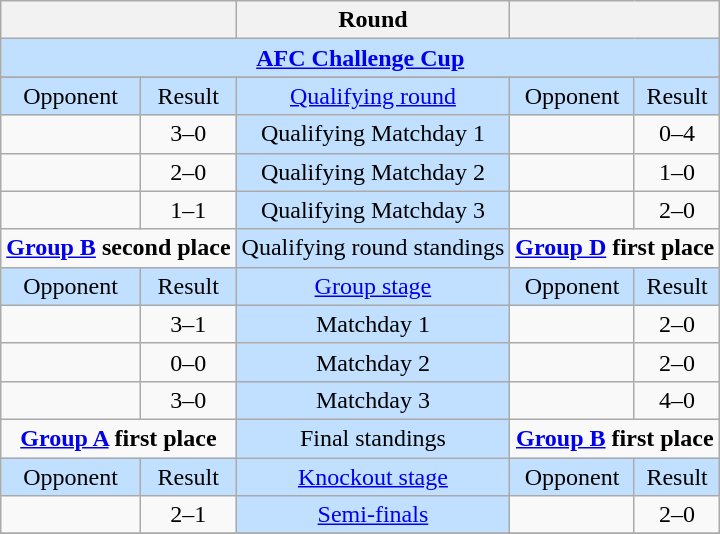<table class="wikitable" style="text-align:center">
<tr>
<th colspan=2></th>
<th>Round</th>
<th colspan=2></th>
</tr>
<tr bgcolor=#c1e0ff>
<td colspan=5><strong><a href='#'>AFC Challenge Cup</a></strong></td>
</tr>
<tr>
</tr>
<tr bgcolor=#c1e0ff>
<td>Opponent</td>
<td>Result</td>
<td><a href='#'>Qualifying round</a></td>
<td>Opponent</td>
<td>Result</td>
</tr>
<tr>
<td align=left></td>
<td>3–0</td>
<td bgcolor=#c1e0ff>Qualifying Matchday 1</td>
<td align=left></td>
<td>0–4</td>
</tr>
<tr>
<td align=left></td>
<td>2–0</td>
<td bgcolor=#c1e0ff>Qualifying Matchday 2</td>
<td align=left></td>
<td>1–0</td>
</tr>
<tr>
<td align=left></td>
<td>1–1</td>
<td bgcolor=#c1e0ff>Qualifying Matchday 3</td>
<td align=left></td>
<td>2–0</td>
</tr>
<tr>
<td colspan=2 align=center valign=top><strong><a href='#'>Group B</a> second place</strong><br></td>
<td bgcolor=#c1e0ff>Qualifying round standings</td>
<td colspan=2 align=center valign=top><strong><a href='#'>Group D</a> first place</strong><br></td>
</tr>
<tr bgcolor=#c1e0ff>
<td>Opponent</td>
<td>Result</td>
<td><a href='#'>Group stage</a></td>
<td>Opponent</td>
<td>Result</td>
</tr>
<tr>
<td align=left></td>
<td>3–1</td>
<td bgcolor=#c1e0ff>Matchday 1</td>
<td align=left></td>
<td>2–0</td>
</tr>
<tr>
<td align=left></td>
<td>0–0</td>
<td bgcolor=#c1e0ff>Matchday 2</td>
<td align=left></td>
<td>2–0</td>
</tr>
<tr>
<td align=left></td>
<td>3–0</td>
<td bgcolor=#c1e0ff>Matchday 3</td>
<td align=left></td>
<td>4–0</td>
</tr>
<tr>
<td colspan=2 align=center valign=top><strong><a href='#'>Group A</a> first place</strong><br></td>
<td bgcolor=#c1e0ff>Final standings</td>
<td colspan=2 align=center valign=top><strong><a href='#'>Group B</a> first place</strong><br></td>
</tr>
<tr bgcolor=#c1e0ff>
<td>Opponent</td>
<td>Result</td>
<td><a href='#'>Knockout stage</a></td>
<td>Opponent</td>
<td>Result</td>
</tr>
<tr>
<td align=left></td>
<td>2–1</td>
<td bgcolor=#c1e0ff><a href='#'>Semi-finals</a></td>
<td align=left></td>
<td>2–0</td>
</tr>
<tr>
</tr>
</table>
